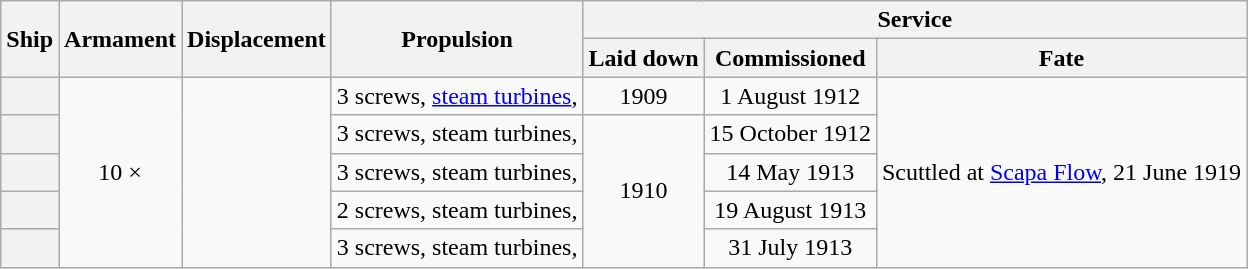<table class="wikitable plainrowheaders" style="text-align: center;">
<tr valign="center">
<th scope="col" rowspan="2">Ship</th>
<th scope="col" rowspan="2">Armament</th>
<th scope="col" rowspan="2">Displacement</th>
<th scope="col" rowspan="2">Propulsion</th>
<th scope="col" colspan="3">Service</th>
</tr>
<tr valign="center">
<th scope="col">Laid down</th>
<th scope="col">Commissioned</th>
<th scope="col">Fate</th>
</tr>
<tr valign="center">
<th scope="row"></th>
<td rowspan="5">10 × </td>
<td rowspan="5"></td>
<td>3 screws, <a href='#'>steam turbines</a>, </td>
<td>1909</td>
<td>1 August 1912</td>
<td rowspan="5">Scuttled at <a href='#'>Scapa Flow</a>, 21 June 1919</td>
</tr>
<tr valign="center">
<th scope="row"></th>
<td>3 screws, steam turbines, </td>
<td rowspan="4">1910</td>
<td>15 October 1912</td>
</tr>
<tr valign="center">
<th scope="row"></th>
<td>3 screws, steam turbines, </td>
<td>14 May 1913</td>
</tr>
<tr valign="center">
<th scope="row"></th>
<td>2 screws, steam turbines, </td>
<td>19 August 1913</td>
</tr>
<tr valign="center">
<th scope="row"></th>
<td>3 screws, steam turbines, </td>
<td>31 July 1913</td>
</tr>
</table>
